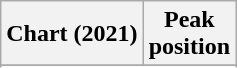<table class="wikitable sortable plainrowheaders" style="text-align:center">
<tr>
<th scope="col">Chart (2021)</th>
<th scope="col">Peak<br>position</th>
</tr>
<tr>
</tr>
<tr>
</tr>
<tr>
</tr>
</table>
